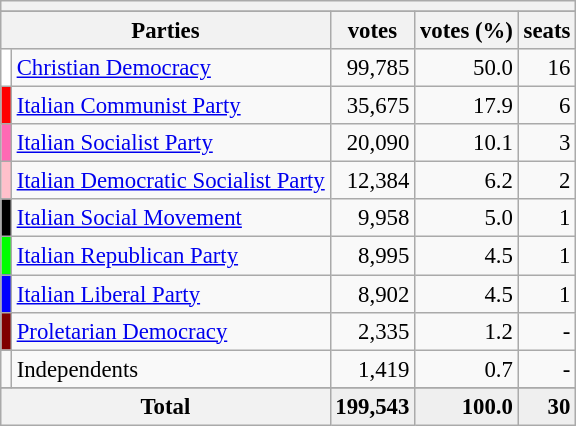<table class="wikitable" style="font-size:95%">
<tr>
<th colspan=5></th>
</tr>
<tr>
</tr>
<tr bgcolor="EFEFEF">
<th colspan=2>Parties</th>
<th>votes</th>
<th>votes (%)</th>
<th>seats</th>
</tr>
<tr>
<td bgcolor=White></td>
<td><a href='#'>Christian Democracy</a></td>
<td align=right>99,785</td>
<td align=right>50.0</td>
<td align=right>16</td>
</tr>
<tr>
<td bgcolor=Red></td>
<td><a href='#'>Italian Communist Party</a></td>
<td align=right>35,675</td>
<td align=right>17.9</td>
<td align=right>6</td>
</tr>
<tr>
<td bgcolor=Hotpink></td>
<td><a href='#'>Italian Socialist Party</a></td>
<td align=right>20,090</td>
<td align=right>10.1</td>
<td align=right>3</td>
</tr>
<tr>
<td bgcolor=Pink></td>
<td><a href='#'>Italian Democratic Socialist Party</a></td>
<td align=right>12,384</td>
<td align=right>6.2</td>
<td align=right>2</td>
</tr>
<tr>
<td bgcolor=Black></td>
<td><a href='#'>Italian Social Movement</a></td>
<td align=right>9,958</td>
<td align=right>5.0</td>
<td align=right>1</td>
</tr>
<tr>
<td bgcolor=Lime></td>
<td><a href='#'>Italian Republican Party</a></td>
<td align=right>8,995</td>
<td align=right>4.5</td>
<td align=right>1</td>
</tr>
<tr>
<td bgcolor=Blue></td>
<td><a href='#'>Italian Liberal Party</a></td>
<td align=right>8,902</td>
<td align=right>4.5</td>
<td align=right>1</td>
</tr>
<tr>
<td bgcolor=Maroon></td>
<td><a href='#'>Proletarian Democracy</a></td>
<td align=right>2,335</td>
<td align=right>1.2</td>
<td align=right>-</td>
</tr>
<tr>
<td bgcolor=></td>
<td>Independents</td>
<td align=right>1,419</td>
<td align=right>0.7</td>
<td align=right>-</td>
</tr>
<tr>
</tr>
<tr bgcolor="EFEFEF">
<th colspan=2><strong>Total</strong></th>
<td align=right><strong>199,543</strong></td>
<td align=right><strong>100.0</strong></td>
<td align=right><strong>30</strong></td>
</tr>
</table>
